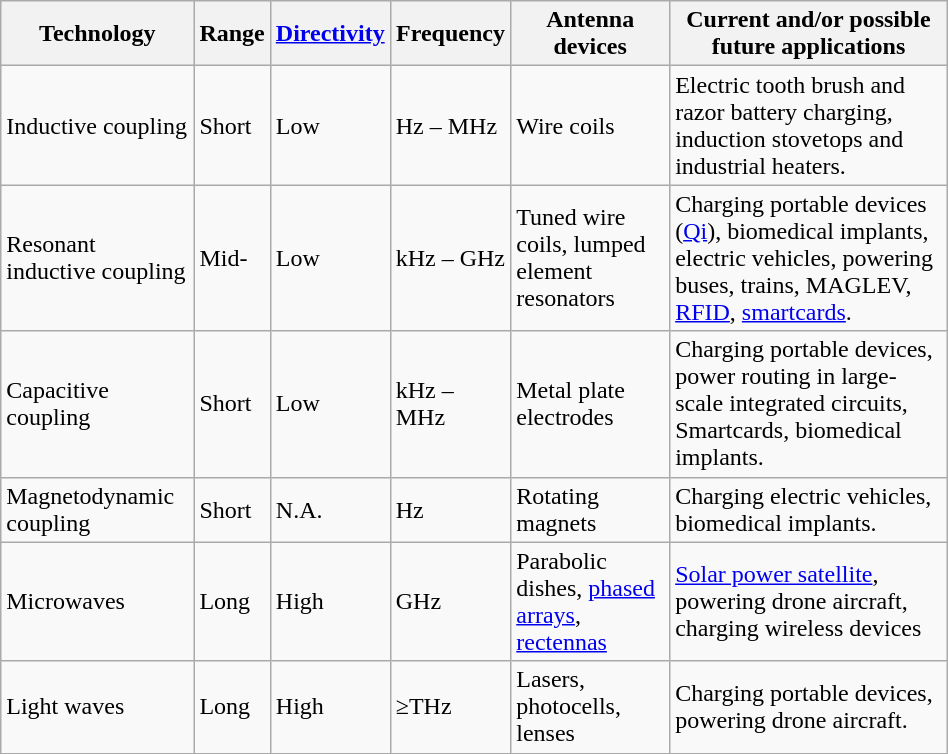<table class="wikitable" style="float: right; width: 50%">
<tr>
<th>Technology</th>
<th>Range</th>
<th><a href='#'>Directivity</a></th>
<th>Frequency</th>
<th>Antenna devices</th>
<th>Current and/or possible future applications</th>
</tr>
<tr>
<td>Inductive coupling</td>
<td>Short</td>
<td>Low</td>
<td>Hz – MHz</td>
<td>Wire coils</td>
<td>Electric tooth brush and razor battery charging, induction stovetops and industrial heaters.</td>
</tr>
<tr>
<td>Resonant inductive coupling</td>
<td>Mid-</td>
<td>Low</td>
<td>kHz – GHz</td>
<td>Tuned wire coils, lumped element resonators</td>
<td>Charging portable devices (<a href='#'>Qi</a>), biomedical implants, electric vehicles, powering buses, trains, MAGLEV, <a href='#'>RFID</a>, <a href='#'>smartcards</a>.</td>
</tr>
<tr>
<td>Capacitive coupling</td>
<td>Short</td>
<td>Low</td>
<td>kHz – MHz</td>
<td>Metal plate electrodes</td>
<td>Charging portable devices, power routing in large-scale integrated circuits, Smartcards, biomedical implants.</td>
</tr>
<tr>
<td>Magnetodynamic coupling</td>
<td>Short</td>
<td>N.A.</td>
<td>Hz</td>
<td>Rotating magnets</td>
<td>Charging electric vehicles, biomedical implants.</td>
</tr>
<tr>
<td>Microwaves</td>
<td>Long</td>
<td>High</td>
<td>GHz</td>
<td>Parabolic dishes, <a href='#'>phased arrays</a>, <a href='#'>rectennas</a></td>
<td><a href='#'>Solar power satellite</a>, powering drone aircraft, charging wireless devices</td>
</tr>
<tr>
<td>Light waves</td>
<td>Long</td>
<td>High</td>
<td>≥THz</td>
<td>Lasers, photocells, lenses</td>
<td>Charging portable devices, powering drone aircraft.</td>
</tr>
</table>
